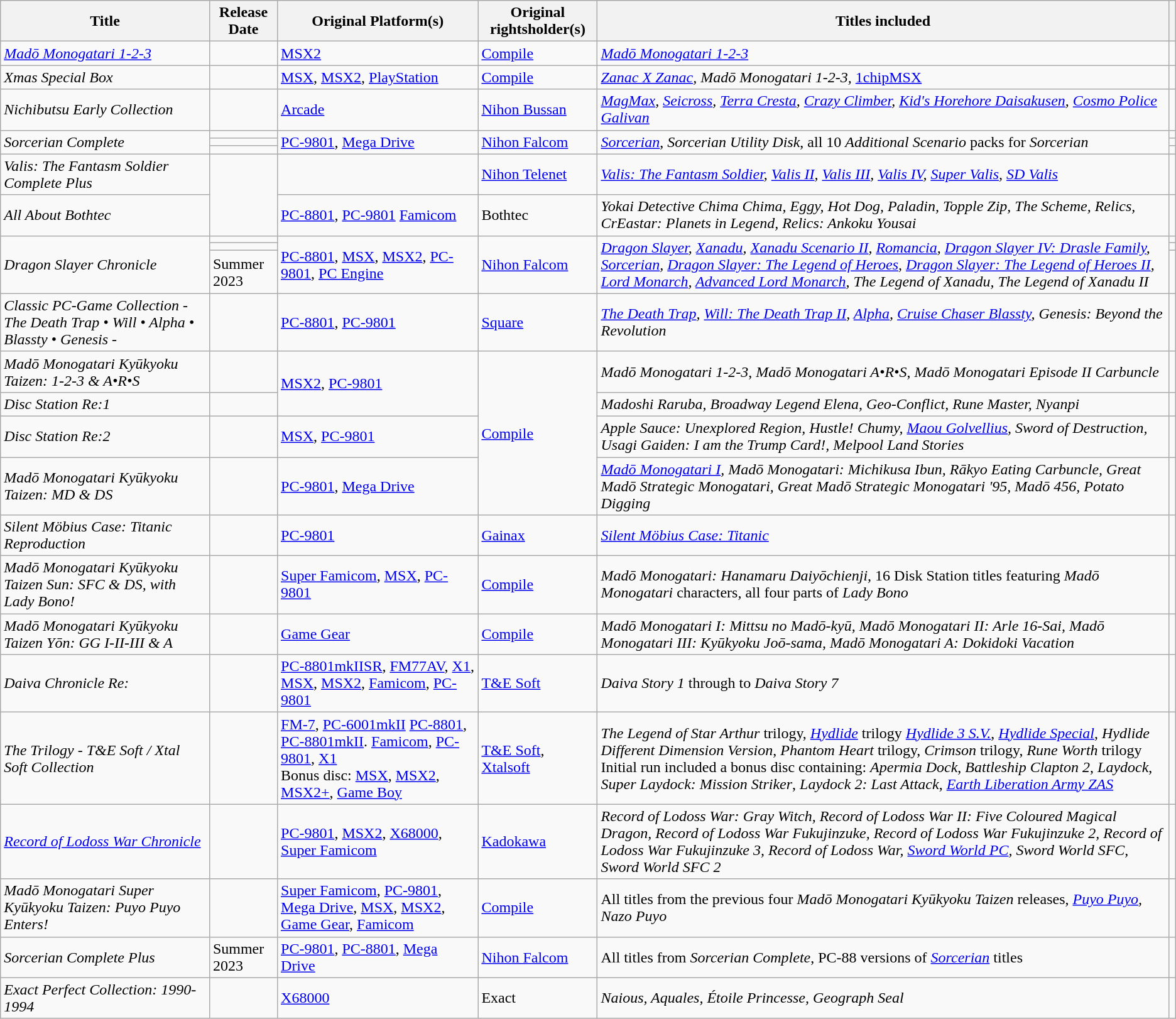<table class="wikitable sortable mw-collapsible" width="auto">
<tr>
<th>Title</th>
<th>Release Date</th>
<th>Original Platform(s)<em></em></th>
<th>Original rightsholder(s)</th>
<th>Titles included</th>
<th></th>
</tr>
<tr>
<td><a href='#'><em>Madō Monogatari 1-2-3</em></a></td>
<td></td>
<td><a href='#'>MSX2</a></td>
<td><a href='#'>Compile</a></td>
<td><a href='#'><em>Madō Monogatari 1-2-3</em></a></td>
<td></td>
</tr>
<tr>
<td><em>Xmas Special Box</em></td>
<td></td>
<td><a href='#'>MSX</a>, <a href='#'>MSX2</a>, <a href='#'>PlayStation</a></td>
<td><a href='#'>Compile</a></td>
<td><em><a href='#'>Zanac X Zanac</a>, Madō Monogatari 1-2-3,</em> <a href='#'>1chipMSX</a></td>
<td></td>
</tr>
<tr>
<td><em>Nichibutsu Early Collection</em></td>
<td></td>
<td><a href='#'>Arcade</a></td>
<td><a href='#'>Nihon Bussan</a></td>
<td><em><a href='#'>MagMax</a>, <a href='#'>Seicross</a>, <a href='#'>Terra Cresta</a>, <a href='#'>Crazy Climber</a>, <a href='#'>Kid's Horehore Daisakusen</a>, <a href='#'>Cosmo Police Galivan</a></em></td>
<td></td>
</tr>
<tr>
<td rowspan="3"><em>Sorcerian Complete</em></td>
<td></td>
<td rowspan="3"><a href='#'>PC-9801</a>, <a href='#'>Mega Drive</a></td>
<td rowspan="3"><a href='#'>Nihon Falcom</a></td>
<td rowspan="3"><em><a href='#'>Sorcerian</a></em>, <em>Sorcerian Utility Disk</em>, all 10 <em>Additional Scenario</em> packs for <em>Sorcerian</em></td>
<td></td>
</tr>
<tr>
<td><em></em></td>
<td></td>
</tr>
<tr>
<td><em></em></td>
<td></td>
</tr>
<tr>
<td><em>Valis: The Fantasm Soldier Complete Plus</em></td>
<td rowspan="2"></td>
<td></td>
<td><a href='#'>Nihon Telenet</a></td>
<td><em><a href='#'>Valis: The Fantasm Soldier</a>, <a href='#'>Valis II</a>, <a href='#'>Valis III</a>, <a href='#'>Valis IV</a>, <a href='#'>Super Valis</a>, <a href='#'>SD Valis</a></em></td>
<td></td>
</tr>
<tr>
<td><em>All About Bothtec</em></td>
<td><a href='#'>PC-8801</a>, <a href='#'>PC-9801</a> <a href='#'>Famicom</a></td>
<td>Bothtec</td>
<td><em>Yokai Detective Chima Chima, Eggy, Hot Dog, Paladin, Topple Zip, The Scheme, Relics, CrEastar: Planets in Legend, Relics: Ankoku Yousai</em></td>
<td></td>
</tr>
<tr>
<td rowspan="3"><em>Dragon Slayer Chronicle</em></td>
<td></td>
<td rowspan="3"><a href='#'>PC-8801</a>, <a href='#'>MSX</a>, <a href='#'>MSX2</a>, <a href='#'>PC-9801</a>, <a href='#'>PC Engine</a></td>
<td rowspan="3"><a href='#'>Nihon Falcom</a></td>
<td rowspan="3"><em><a href='#'>Dragon Slayer</a>, <a href='#'>Xanadu</a>, <a href='#'>Xanadu Scenario II</a>, <a href='#'>Romancia</a>, <a href='#'>Dragon Slayer IV: Drasle Family</a>, <a href='#'>Sorcerian</a>, <a href='#'>Dragon Slayer: The Legend of Heroes</a>, <a href='#'>Dragon Slayer: The Legend of Heroes II</a>, <a href='#'>Lord Monarch</a>, <a href='#'>Advanced Lord Monarch</a>, The Legend of Xanadu, The Legend of Xanadu II</em></td>
<td></td>
</tr>
<tr>
<td><em></em></td>
<td></td>
</tr>
<tr>
<td>Summer 2023<em></em></td>
<td></td>
</tr>
<tr>
<td><em>Classic PC-Game Collection - The Death Trap • Will • Alpha • Blassty • Genesis -</em></td>
<td></td>
<td><a href='#'>PC-8801</a>, <a href='#'>PC-9801</a></td>
<td><a href='#'>Square</a></td>
<td><em><a href='#'>The Death Trap</a>, <a href='#'>Will: The Death Trap II</a>, <a href='#'>Alpha</a>, <a href='#'>Cruise Chaser Blassty</a>, Genesis: Beyond the Revolution</em></td>
<td></td>
</tr>
<tr>
<td><em>Madō Monogatari Kyūkyoku Taizen: 1-2-3 & A•R•S</em></td>
<td></td>
<td rowspan="2"><a href='#'>MSX2</a>, <a href='#'>PC-9801</a></td>
<td rowspan="4"><a href='#'>Compile</a></td>
<td><em>Madō Monogatari 1-2-3</em>, <em>Madō Monogatari A•R•S</em>, <em>Madō Monogatari Episode II Carbuncle</em></td>
<td></td>
</tr>
<tr>
<td><em>Disc Station Re:1</em></td>
<td></td>
<td><em>Madoshi Raruba, Broadway Legend Elena, Geo-Conflict, Rune Master, Nyanpi</em></td>
<td></td>
</tr>
<tr>
<td><em>Disc Station Re:2</em></td>
<td></td>
<td><a href='#'>MSX</a>, <a href='#'>PC-9801</a></td>
<td><em>Apple Sauce: Unexplored Region, Hustle! Chumy, <a href='#'>Maou Golvellius</a>, Sword of Destruction, Usagi Gaiden: I am the Trump Card!, Melpool Land Stories</em></td>
<td></td>
</tr>
<tr>
<td><em>Madō Monogatari Kyūkyoku Taizen: MD & DS</em></td>
<td></td>
<td><a href='#'>PC-9801</a>, <a href='#'>Mega Drive</a></td>
<td><em><a href='#'>Madō Monogatari I</a>, Madō Monogatari: Michikusa Ibun, Rākyo Eating Carbuncle, Great Madō Strategic Monogatari, Great Madō Strategic Monogatari '95, Madō 456, Potato Digging</em></td>
<td></td>
</tr>
<tr>
<td><em>Silent Möbius Case: Titanic Reproduction</em></td>
<td></td>
<td><a href='#'>PC-9801</a></td>
<td><a href='#'>Gainax</a></td>
<td><em><a href='#'>Silent Möbius Case: Titanic</a></em></td>
<td></td>
</tr>
<tr>
<td><em>Madō Monogatari Kyūkyoku Taizen Sun: SFC & DS, with Lady Bono!</em></td>
<td></td>
<td><a href='#'>Super Famicom</a>, <a href='#'>MSX</a>, <a href='#'>PC-9801</a></td>
<td><a href='#'>Compile</a></td>
<td><em>Madō Monogatari: Hanamaru Daiyōchienji,</em> 16 Disk Station titles featuring <em>Madō Monogatari</em> characters<em>,</em> all four parts of <em>Lady Bono</em></td>
<td></td>
</tr>
<tr>
<td><em>Madō Monogatari Kyūkyoku Taizen Yōn: GG I-II-III & A</em></td>
<td></td>
<td><a href='#'>Game Gear</a></td>
<td><a href='#'>Compile</a></td>
<td><em>Madō Monogatari I: Mittsu no Madō-kyū, Madō Monogatari II: Arle 16-Sai, Madō Monogatari III: Kyūkyoku Joō-sama, Madō Monogatari A: Dokidoki Vacation</em></td>
<td></td>
</tr>
<tr>
<td><em>Daiva Chronicle Re:</em></td>
<td></td>
<td><a href='#'>PC-8801mkIISR</a>, <a href='#'>FM77AV</a>, <a href='#'>X1</a>, <a href='#'>MSX</a>, <a href='#'>MSX2</a>, <a href='#'>Famicom</a>, <a href='#'>PC-9801</a></td>
<td><a href='#'>T&E Soft</a></td>
<td><em>Daiva Story 1</em> through to <em>Daiva Story 7</em></td>
<td></td>
</tr>
<tr>
<td><em>The Trilogy - T&E Soft / Xtal Soft Collection</em></td>
<td></td>
<td><a href='#'>FM-7</a>, <a href='#'>PC-6001mkII</a> <a href='#'>PC-8801</a>, <a href='#'>PC-8801mkII</a>. <a href='#'>Famicom</a>, <a href='#'>PC-9801</a>, <a href='#'>X1</a><br>Bonus disc: <a href='#'>MSX</a>, <a href='#'>MSX2</a>, <a href='#'>MSX2+</a>, <a href='#'>Game Boy</a></td>
<td><a href='#'>T&E Soft</a>, <a href='#'>Xtalsoft</a></td>
<td><em>The Legend of Star Arthur</em> trilogy, <em><a href='#'>Hydlide</a></em> trilogy <a href='#'><em>Hydlide 3 S.V.</em></a>, <em><a href='#'>Hydlide Special</a></em>, <em>Hydlide Different Dimension Version</em>, <em>Phantom Heart</em> trilogy, <em>Crimson</em> trilogy, <em>Rune Worth</em> trilogy<br>Initial run included a bonus disc containing: <em>Apermia Dock</em>, <em>Battleship Clapton 2</em>, <em>Laydock</em>, <em>Super Laydock: Mission Striker</em>, <em>Laydock 2: Last Attack</em>, <a href='#'><em>Earth Liberation Army ZAS</em></a></td>
<td></td>
</tr>
<tr>
<td><em><a href='#'>Record of Lodoss War Chronicle</a></em></td>
<td></td>
<td><a href='#'>PC-9801</a>, <a href='#'>MSX2</a>, <a href='#'>X68000</a>, <a href='#'>Super Famicom</a></td>
<td><a href='#'>Kadokawa</a></td>
<td><em>Record of Lodoss War: Gray Witch, Record of Lodoss War II: Five Coloured Magical Dragon, Record of Lodoss War Fukujinzuke, Record of Lodoss War Fukujinzuke 2, Record of Lodoss War Fukujinzuke 3, Record of Lodoss War, <a href='#'>Sword World PC</a>, Sword World SFC, Sword World SFC 2</em></td>
<td></td>
</tr>
<tr>
<td><em>Madō Monogatari Super Kyūkyoku Taizen: Puyo Puyo Enters!</em></td>
<td></td>
<td><a href='#'>Super Famicom</a>, <a href='#'>PC-9801</a>, <a href='#'>Mega Drive</a>, <a href='#'>MSX</a>, <a href='#'>MSX2</a>, <a href='#'>Game Gear</a>, <a href='#'>Famicom</a></td>
<td><a href='#'>Compile</a></td>
<td>All titles from the previous four <em>Madō Monogatari Kyūkyoku Taizen</em> releases, <em><a href='#'>Puyo Puyo</a>, Nazo Puyo</em></td>
<td></td>
</tr>
<tr>
<td><em>Sorcerian Complete Plus</em></td>
<td>Summer 2023</td>
<td><a href='#'>PC-9801</a>, <a href='#'>PC-8801</a>, <a href='#'>Mega Drive</a></td>
<td><a href='#'>Nihon Falcom</a></td>
<td>All titles from <em>Sorcerian Complete</em>, PC-88 versions of <em><a href='#'>Sorcerian</a></em> titles</td>
<td></td>
</tr>
<tr>
<td><em>Exact Perfect Collection: 1990-1994</em></td>
<td></td>
<td><a href='#'>X68000</a></td>
<td>Exact</td>
<td><em>Naious, Aquales, Étoile Princesse, Geograph Seal</em></td>
<td></td>
</tr>
</table>
